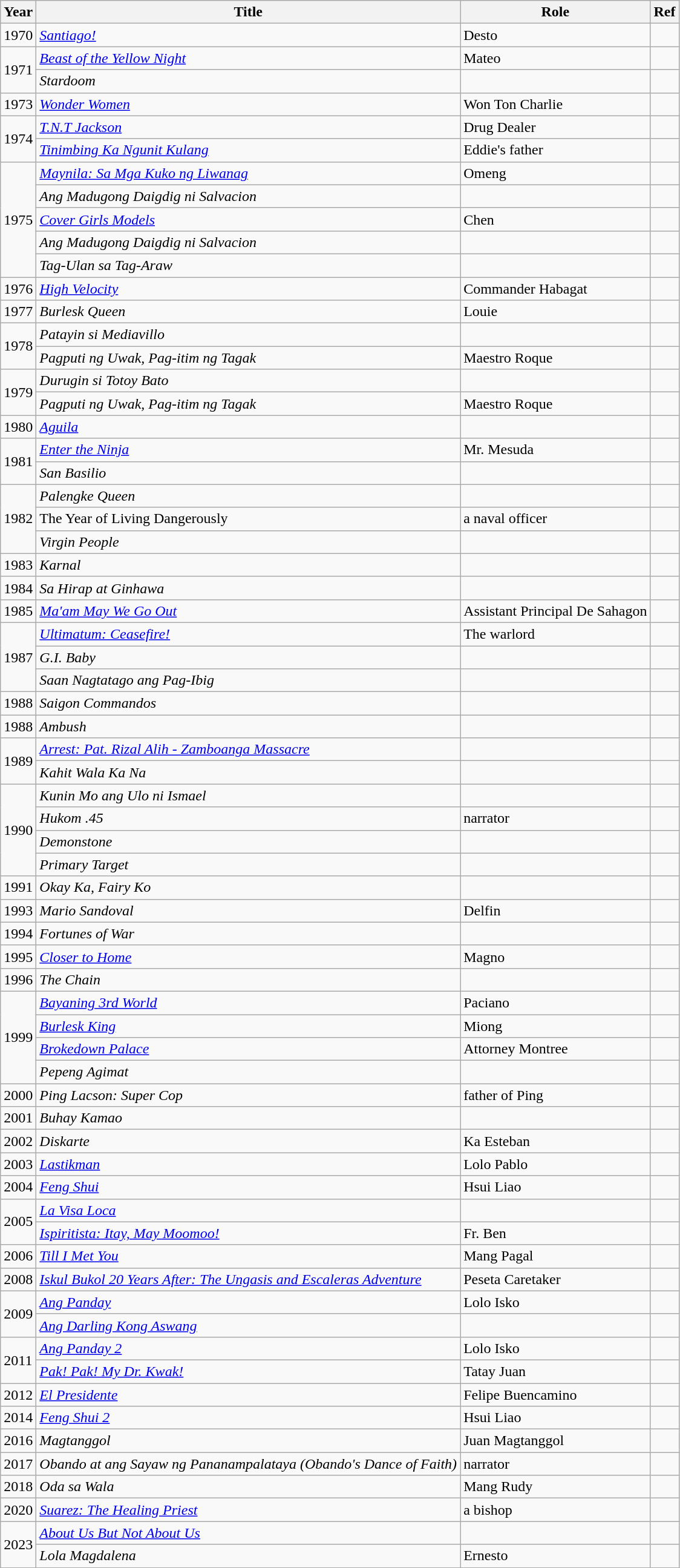<table class="wikitable">
<tr>
<th>Year</th>
<th>Title</th>
<th>Role</th>
<th>Ref</th>
</tr>
<tr>
<td>1970</td>
<td><em><a href='#'>Santiago!</a></em></td>
<td>Desto</td>
<td></td>
</tr>
<tr>
<td rowspan="2">1971</td>
<td><em><a href='#'>Beast of the Yellow Night</a></em></td>
<td>Mateo</td>
<td></td>
</tr>
<tr>
<td><em>Stardoom</em></td>
<td></td>
<td></td>
</tr>
<tr>
<td>1973</td>
<td><em><a href='#'>Wonder Women</a></em></td>
<td>Won Ton Charlie</td>
<td></td>
</tr>
<tr>
<td rowspan="2">1974</td>
<td><em><a href='#'>T.N.T Jackson</a></em></td>
<td>Drug Dealer</td>
<td></td>
</tr>
<tr>
<td><em><a href='#'>Tinimbing Ka Ngunit Kulang</a></em></td>
<td>Eddie's father</td>
<td></td>
</tr>
<tr>
<td rowspan="5">1975</td>
<td><em><a href='#'>Maynila: Sa Mga Kuko ng Liwanag</a></em></td>
<td>Omeng</td>
<td></td>
</tr>
<tr>
<td><em>Ang Madugong Daigdig ni Salvacion</em></td>
<td></td>
<td></td>
</tr>
<tr>
<td><em><a href='#'>Cover Girls Models</a></em></td>
<td>Chen</td>
<td></td>
</tr>
<tr>
<td><em>Ang Madugong Daigdig ni Salvacion</em></td>
<td></td>
<td></td>
</tr>
<tr>
<td><em>Tag-Ulan sa Tag-Araw</em></td>
<td></td>
<td></td>
</tr>
<tr>
<td>1976</td>
<td><em><a href='#'>High Velocity</a></em></td>
<td>Commander Habagat</td>
<td></td>
</tr>
<tr>
<td>1977</td>
<td><em>Burlesk Queen</em></td>
<td>Louie</td>
<td></td>
</tr>
<tr>
<td rowspan="2">1978</td>
<td><em>Patayin si Mediavillo</em></td>
<td></td>
<td></td>
</tr>
<tr>
<td><em>Pagputi ng Uwak, Pag-itim ng Tagak</em></td>
<td>Maestro Roque</td>
<td></td>
</tr>
<tr>
<td rowspan="2">1979</td>
<td><em>Durugin si Totoy Bato</em></td>
<td></td>
<td></td>
</tr>
<tr>
<td><em>Pagputi ng Uwak, Pag-itim ng Tagak</em></td>
<td>Maestro Roque</td>
<td></td>
</tr>
<tr>
<td>1980</td>
<td><em><a href='#'>Aguila</a></em></td>
<td></td>
<td></td>
</tr>
<tr>
<td rowspan="2">1981</td>
<td><em><a href='#'>Enter the Ninja</a></em></td>
<td>Mr. Mesuda</td>
<td></td>
</tr>
<tr>
<td><em>San Basilio</em></td>
<td></td>
<td></td>
</tr>
<tr>
<td rowspan="3">1982</td>
<td><em>Palengke Queen</em></td>
<td></td>
<td></td>
</tr>
<tr>
<td>The Year of Living Dangerously</td>
<td>a naval officer</td>
<td></td>
</tr>
<tr>
<td><em>Virgin People</em></td>
<td></td>
<td></td>
</tr>
<tr>
<td>1983</td>
<td><em>Karnal</em></td>
<td></td>
<td></td>
</tr>
<tr>
<td>1984</td>
<td><em>Sa Hirap at Ginhawa</em></td>
<td></td>
<td></td>
</tr>
<tr>
<td>1985</td>
<td><em><a href='#'>Ma'am May We Go Out</a></em></td>
<td>Assistant Principal De Sahagon</td>
<td></td>
</tr>
<tr>
<td rowspan="3">1987</td>
<td><em><a href='#'>Ultimatum: Ceasefire!</a></em></td>
<td>The warlord</td>
<td></td>
</tr>
<tr>
<td><em>G.I. Baby</em></td>
<td></td>
<td></td>
</tr>
<tr>
<td><em>Saan Nagtatago ang Pag-Ibig</em></td>
<td></td>
<td></td>
</tr>
<tr>
<td>1988</td>
<td><em>Saigon Commandos</em></td>
<td></td>
<td></td>
</tr>
<tr>
<td>1988</td>
<td><em>Ambush</em></td>
<td></td>
<td></td>
</tr>
<tr>
<td rowspan="2">1989</td>
<td><em><a href='#'>Arrest: Pat. Rizal Alih - Zamboanga Massacre</a></em></td>
<td></td>
<td></td>
</tr>
<tr>
<td><em>Kahit Wala Ka Na</em></td>
<td></td>
<td></td>
</tr>
<tr>
<td rowspan="4">1990</td>
<td><em>Kunin Mo ang Ulo ni Ismael</em></td>
<td></td>
<td></td>
</tr>
<tr>
<td><em>Hukom .45</em></td>
<td>narrator</td>
<td></td>
</tr>
<tr>
<td><em>Demonstone</em></td>
<td></td>
<td></td>
</tr>
<tr>
<td><em>Primary Target</em></td>
<td></td>
<td></td>
</tr>
<tr>
<td>1991</td>
<td><em>Okay Ka, Fairy Ko</em></td>
<td></td>
<td></td>
</tr>
<tr>
<td>1993</td>
<td><em>Mario Sandoval</em></td>
<td>Delfin</td>
<td></td>
</tr>
<tr>
<td>1994</td>
<td><em>Fortunes of War</em></td>
<td></td>
<td></td>
</tr>
<tr>
<td>1995</td>
<td><em><a href='#'>Closer to Home</a></em></td>
<td>Magno</td>
<td></td>
</tr>
<tr>
<td>1996</td>
<td><em>The Chain</em></td>
<td></td>
<td></td>
</tr>
<tr>
<td rowspan="4">1999</td>
<td><em><a href='#'>Bayaning 3rd World</a></em></td>
<td>Paciano</td>
<td></td>
</tr>
<tr>
<td><em><a href='#'>Burlesk King</a></em></td>
<td>Miong</td>
<td></td>
</tr>
<tr>
<td><em><a href='#'>Brokedown Palace</a></em></td>
<td>Attorney Montree</td>
<td></td>
</tr>
<tr>
<td><em>Pepeng Agimat</em></td>
<td></td>
<td></td>
</tr>
<tr>
<td>2000</td>
<td><em>Ping Lacson: Super Cop</em></td>
<td>father of Ping</td>
<td></td>
</tr>
<tr>
<td>2001</td>
<td><em>Buhay Kamao</em></td>
<td></td>
<td></td>
</tr>
<tr>
<td>2002</td>
<td><em>Diskarte</em></td>
<td>Ka Esteban</td>
<td></td>
</tr>
<tr>
<td>2003</td>
<td><em><a href='#'>Lastikman</a></em></td>
<td>Lolo Pablo</td>
<td></td>
</tr>
<tr>
<td>2004</td>
<td><em><a href='#'>Feng Shui</a></em></td>
<td>Hsui Liao</td>
<td></td>
</tr>
<tr>
<td rowspan="2">2005</td>
<td><em><a href='#'>La Visa Loca</a></em></td>
<td></td>
<td></td>
</tr>
<tr>
<td><em><a href='#'>Ispiritista: Itay, May Moomoo!</a></em></td>
<td>Fr. Ben</td>
<td></td>
</tr>
<tr>
<td>2006</td>
<td><em><a href='#'>Till I Met You</a></em></td>
<td>Mang Pagal</td>
<td></td>
</tr>
<tr>
<td>2008</td>
<td><em><a href='#'>Iskul Bukol 20 Years After: The Ungasis and Escaleras Adventure</a></em></td>
<td>Peseta Caretaker</td>
<td></td>
</tr>
<tr>
<td rowspan="2">2009</td>
<td><em><a href='#'>Ang Panday</a></em></td>
<td>Lolo Isko</td>
<td></td>
</tr>
<tr>
<td><em><a href='#'>Ang Darling Kong Aswang</a></em></td>
<td></td>
<td></td>
</tr>
<tr>
<td rowspan="2">2011</td>
<td><em><a href='#'>Ang Panday 2</a></em></td>
<td>Lolo Isko</td>
<td></td>
</tr>
<tr>
<td><em><a href='#'>Pak! Pak! My Dr. Kwak!</a></em></td>
<td>Tatay Juan</td>
<td></td>
</tr>
<tr>
<td>2012</td>
<td><em><a href='#'>El Presidente</a></em></td>
<td>Felipe Buencamino</td>
<td></td>
</tr>
<tr>
<td>2014</td>
<td><em><a href='#'>Feng Shui 2</a></em></td>
<td>Hsui Liao</td>
<td></td>
</tr>
<tr>
<td>2016</td>
<td><em>Magtanggol</em></td>
<td>Juan Magtanggol</td>
<td></td>
</tr>
<tr>
<td>2017</td>
<td><em>Obando at ang Sayaw ng Pananampalataya (Obando's Dance of Faith)</em></td>
<td>narrator</td>
<td></td>
</tr>
<tr>
<td>2018</td>
<td><em>Oda sa Wala</em></td>
<td>Mang Rudy</td>
<td></td>
</tr>
<tr>
<td>2020</td>
<td><em><a href='#'>Suarez: The Healing Priest</a></em></td>
<td>a bishop</td>
<td></td>
</tr>
<tr>
<td rowspan="2">2023</td>
<td><em><a href='#'>About Us But Not About Us</a></em></td>
<td></td>
<td></td>
</tr>
<tr>
<td><em>Lola Magdalena</em></td>
<td>Ernesto</td>
<td></td>
</tr>
</table>
